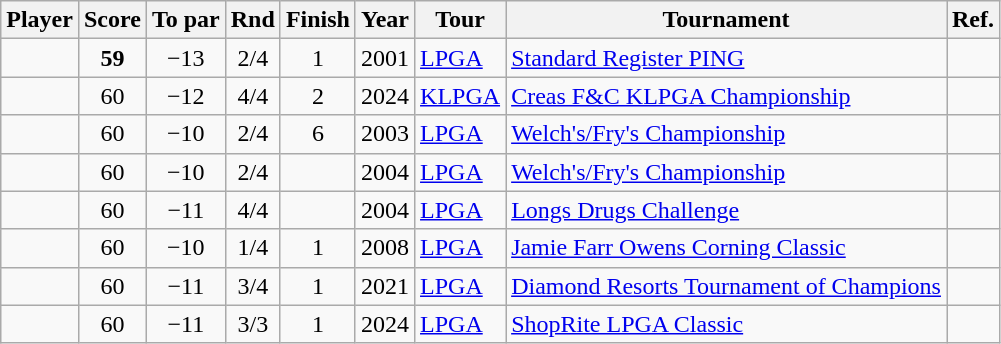<table class="wikitable sortable">
<tr>
<th>Player</th>
<th>Score</th>
<th>To par</th>
<th>Rnd</th>
<th data-sort-type="number">Finish</th>
<th>Year</th>
<th>Tour</th>
<th>Tournament</th>
<th>Ref.</th>
</tr>
<tr>
<td></td>
<td align=center><strong>59</strong></td>
<td align=center>−13</td>
<td align=center>2/4</td>
<td align=center>1</td>
<td align=center>2001</td>
<td><a href='#'>LPGA</a></td>
<td><a href='#'>Standard Register PING</a></td>
<td></td>
</tr>
<tr>
<td></td>
<td align=center>60</td>
<td align=center>−12</td>
<td align=center>4/4</td>
<td align=center>2</td>
<td align=center>2024</td>
<td><a href='#'>KLPGA</a></td>
<td><a href='#'>Creas F&C KLPGA Championship</a></td>
<td></td>
</tr>
<tr>
<td></td>
<td align=center>60</td>
<td align=center>−10</td>
<td align=center>2/4</td>
<td align=center>6</td>
<td align=center>2003</td>
<td><a href='#'>LPGA</a></td>
<td><a href='#'>Welch's/Fry's Championship</a></td>
<td></td>
</tr>
<tr>
<td></td>
<td align=center>60</td>
<td align=center>−10</td>
<td align=center>2/4</td>
<td align=center></td>
<td align=center>2004</td>
<td><a href='#'>LPGA</a></td>
<td><a href='#'>Welch's/Fry's Championship</a></td>
<td></td>
</tr>
<tr>
<td></td>
<td align=center>60</td>
<td align=center>−11</td>
<td align=center>4/4</td>
<td align=center></td>
<td align=center>2004</td>
<td><a href='#'>LPGA</a></td>
<td><a href='#'>Longs Drugs Challenge</a></td>
<td></td>
</tr>
<tr>
<td></td>
<td align=center>60</td>
<td align=center>−10</td>
<td align=center>1/4</td>
<td align=center>1</td>
<td align=center>2008</td>
<td><a href='#'>LPGA</a></td>
<td><a href='#'>Jamie Farr Owens Corning Classic</a></td>
<td></td>
</tr>
<tr>
<td></td>
<td align=center>60</td>
<td align=center>−11</td>
<td align=center>3/4</td>
<td align=center>1</td>
<td align=center>2021</td>
<td><a href='#'>LPGA</a></td>
<td><a href='#'>Diamond Resorts Tournament of Champions</a></td>
<td></td>
</tr>
<tr>
<td></td>
<td align=center>60</td>
<td align=center>−11</td>
<td align=center>3/3</td>
<td align=center>1</td>
<td align=center>2024</td>
<td><a href='#'>LPGA</a></td>
<td><a href='#'>ShopRite LPGA Classic</a></td>
<td></td>
</tr>
</table>
